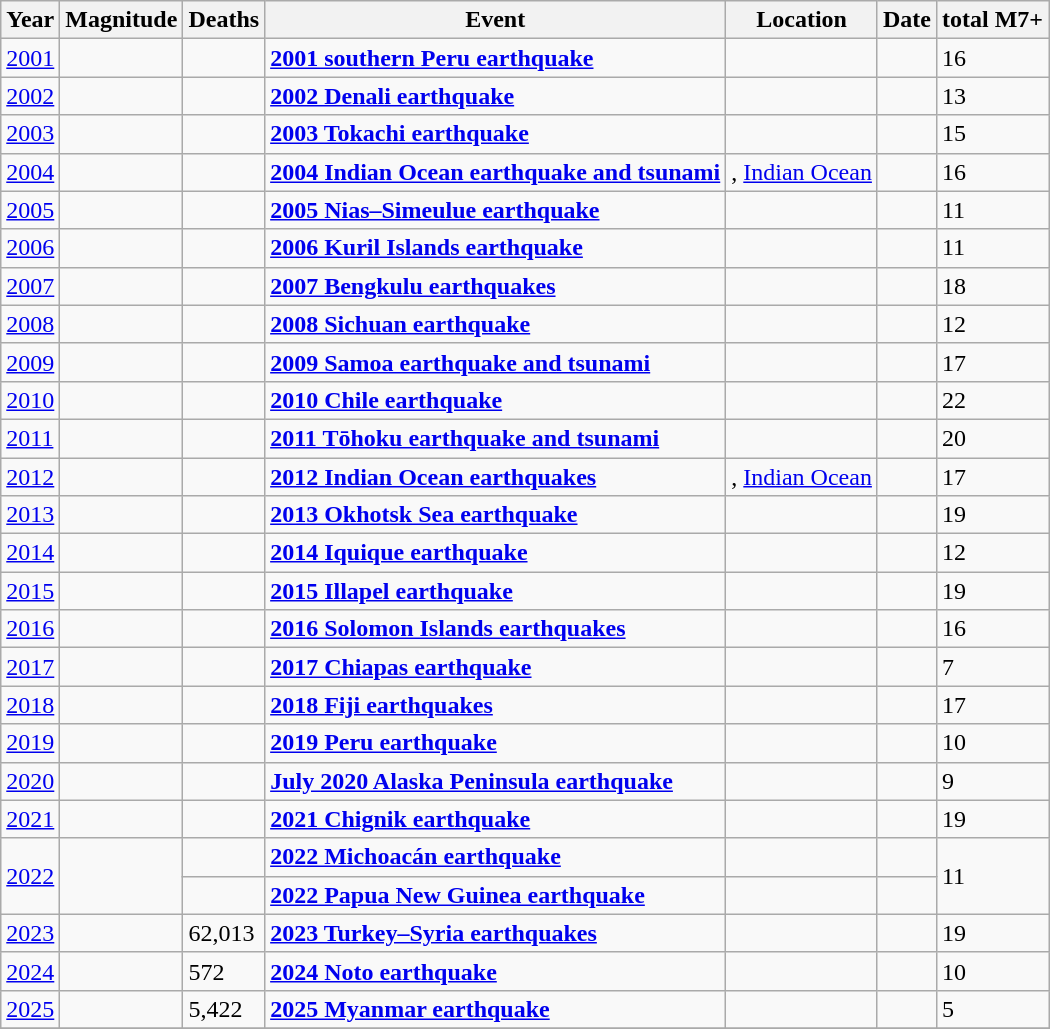<table class="sortable wikitable" style="font-size:100%">
<tr>
<th>Year</th>
<th>Magnitude</th>
<th>Deaths</th>
<th>Event</th>
<th>Location</th>
<th>Date</th>
<th>total M7+</th>
</tr>
<tr>
<td><a href='#'>2001</a></td>
<td></td>
<td></td>
<td><strong><a href='#'>2001 southern Peru earthquake</a></strong></td>
<td></td>
<td></td>
<td> 16</td>
</tr>
<tr>
<td><a href='#'>2002</a></td>
<td></td>
<td></td>
<td><strong><a href='#'>2002 Denali earthquake</a></strong></td>
<td></td>
<td></td>
<td> 13</td>
</tr>
<tr>
<td><a href='#'>2003</a></td>
<td></td>
<td></td>
<td><strong><a href='#'>2003 Tokachi earthquake</a></strong></td>
<td></td>
<td></td>
<td> 15</td>
</tr>
<tr>
<td><a href='#'>2004</a></td>
<td></td>
<td></td>
<td><strong><a href='#'>2004 Indian Ocean earthquake and tsunami</a></strong></td>
<td>, <a href='#'>Indian Ocean</a></td>
<td></td>
<td> 16</td>
</tr>
<tr>
<td><a href='#'>2005</a></td>
<td></td>
<td></td>
<td><strong><a href='#'>2005 Nias–Simeulue earthquake</a></strong></td>
<td></td>
<td></td>
<td> 11</td>
</tr>
<tr>
<td><a href='#'>2006</a></td>
<td></td>
<td></td>
<td><strong><a href='#'>2006 Kuril Islands earthquake</a></strong></td>
<td></td>
<td></td>
<td> 11</td>
</tr>
<tr>
<td><a href='#'>2007</a></td>
<td></td>
<td></td>
<td><strong><a href='#'>2007 Bengkulu earthquakes</a></strong></td>
<td></td>
<td></td>
<td> 18</td>
</tr>
<tr>
<td><a href='#'>2008</a></td>
<td></td>
<td></td>
<td><strong><a href='#'>2008 Sichuan earthquake</a></strong></td>
<td></td>
<td></td>
<td> 12</td>
</tr>
<tr>
<td><a href='#'>2009</a></td>
<td></td>
<td></td>
<td><strong><a href='#'>2009 Samoa earthquake and tsunami</a></strong></td>
<td></td>
<td></td>
<td> 17</td>
</tr>
<tr>
<td><a href='#'>2010</a></td>
<td></td>
<td></td>
<td><strong><a href='#'>2010 Chile earthquake</a></strong></td>
<td></td>
<td></td>
<td> 22</td>
</tr>
<tr>
<td><a href='#'>2011</a></td>
<td></td>
<td></td>
<td><strong><a href='#'>2011 Tōhoku earthquake and tsunami</a></strong></td>
<td></td>
<td></td>
<td> 20</td>
</tr>
<tr>
<td><a href='#'>2012</a></td>
<td></td>
<td></td>
<td><strong><a href='#'>2012 Indian Ocean earthquakes</a></strong></td>
<td>, <a href='#'>Indian Ocean</a></td>
<td></td>
<td> 17</td>
</tr>
<tr>
<td><a href='#'>2013</a></td>
<td></td>
<td></td>
<td><strong><a href='#'>2013 Okhotsk Sea earthquake</a></strong></td>
<td></td>
<td></td>
<td> 19</td>
</tr>
<tr>
<td><a href='#'>2014</a></td>
<td></td>
<td></td>
<td><strong><a href='#'>2014 Iquique earthquake</a></strong></td>
<td></td>
<td></td>
<td> 12</td>
</tr>
<tr>
<td><a href='#'>2015</a></td>
<td></td>
<td></td>
<td><strong><a href='#'>2015 Illapel earthquake</a></strong></td>
<td></td>
<td></td>
<td> 19</td>
</tr>
<tr>
<td><a href='#'>2016</a></td>
<td></td>
<td></td>
<td><strong><a href='#'>2016 Solomon Islands earthquakes</a></strong></td>
<td></td>
<td></td>
<td> 16</td>
</tr>
<tr>
<td><a href='#'>2017</a></td>
<td></td>
<td></td>
<td><strong><a href='#'>2017 Chiapas earthquake</a></strong></td>
<td></td>
<td></td>
<td> 7</td>
</tr>
<tr>
<td><a href='#'>2018</a></td>
<td></td>
<td></td>
<td><strong><a href='#'>2018 Fiji earthquakes</a></strong></td>
<td></td>
<td></td>
<td> 17</td>
</tr>
<tr>
<td><a href='#'>2019</a></td>
<td></td>
<td></td>
<td><strong><a href='#'>2019 Peru earthquake</a></strong></td>
<td></td>
<td></td>
<td> 10</td>
</tr>
<tr>
<td><a href='#'>2020</a></td>
<td></td>
<td></td>
<td><strong><a href='#'>July 2020 Alaska Peninsula earthquake</a></strong></td>
<td></td>
<td></td>
<td> 9</td>
</tr>
<tr>
<td><a href='#'>2021</a></td>
<td></td>
<td></td>
<td><strong><a href='#'>2021 Chignik earthquake</a></strong></td>
<td></td>
<td></td>
<td> 19</td>
</tr>
<tr>
<td Rowspan="2"><a href='#'>2022</a></td>
<td Rowspan="2"></td>
<td></td>
<td><strong><a href='#'>2022 Michoacán earthquake</a></strong></td>
<td></td>
<td></td>
<td Rowspan="2"> 11</td>
</tr>
<tr>
<td></td>
<td><strong><a href='#'>2022 Papua New Guinea earthquake</a></strong></td>
<td></td>
<td></td>
</tr>
<tr>
<td><a href='#'>2023</a></td>
<td></td>
<td>62,013</td>
<td><strong><a href='#'>2023 Turkey–Syria earthquakes</a></strong></td>
<td><br></td>
<td></td>
<td> 19</td>
</tr>
<tr>
<td><a href='#'>2024</a></td>
<td></td>
<td>572</td>
<td><strong><a href='#'>2024 Noto earthquake</a></strong></td>
<td></td>
<td></td>
<td> 10</td>
</tr>
<tr>
<td><a href='#'>2025</a></td>
<td></td>
<td>5,422</td>
<td><strong><a href='#'>2025 Myanmar earthquake</a></strong></td>
<td><br></td>
<td></td>
<td> 5</td>
</tr>
<tr>
</tr>
</table>
